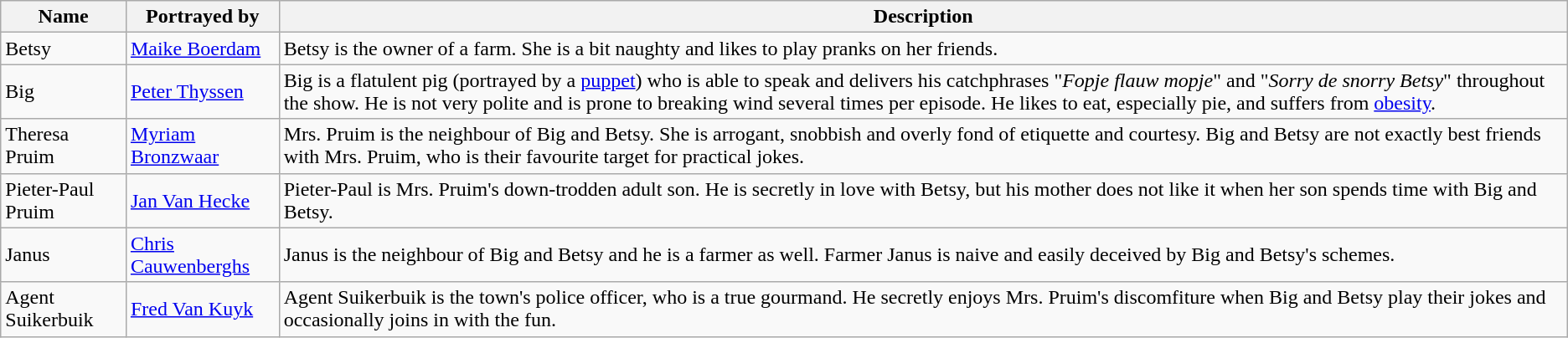<table class = "wikitable">
<tr>
<th>Name</th>
<th>Portrayed by</th>
<th>Description</th>
</tr>
<tr>
<td>Betsy</td>
<td><a href='#'>Maike Boerdam</a></td>
<td>Betsy is the owner of a farm. She is a bit naughty and likes to play pranks on her friends.</td>
</tr>
<tr>
<td>Big</td>
<td><a href='#'>Peter Thyssen</a></td>
<td>Big is a flatulent pig (portrayed by a <a href='#'>puppet</a>) who is able to speak and delivers his catchphrases "<em>Fopje flauw mopje</em>" and "<em>Sorry de snorry Betsy</em>" throughout the show. He is not very polite and is prone to breaking wind several times per episode. He likes to eat, especially pie, and suffers from <a href='#'>obesity</a>.</td>
</tr>
<tr>
<td>Theresa Pruim</td>
<td><a href='#'>Myriam Bronzwaar</a></td>
<td>Mrs. Pruim is the neighbour of Big and Betsy. She is arrogant, snobbish and overly fond of etiquette and courtesy. Big and Betsy are not exactly best friends with Mrs. Pruim, who is their favourite target for practical jokes.</td>
</tr>
<tr>
<td>Pieter-Paul Pruim</td>
<td><a href='#'>Jan Van Hecke</a></td>
<td>Pieter-Paul is Mrs. Pruim's down-trodden adult son. He is secretly in love with Betsy, but his mother does not like it when her son spends time with Big and Betsy.</td>
</tr>
<tr>
<td>Janus</td>
<td><a href='#'>Chris Cauwenberghs</a></td>
<td>Janus is the neighbour of Big and Betsy and he is a farmer as well. Farmer Janus is naive and easily deceived by Big and Betsy's schemes.</td>
</tr>
<tr>
<td>Agent Suikerbuik</td>
<td><a href='#'>Fred Van Kuyk</a></td>
<td>Agent Suikerbuik is the town's police officer, who is a true gourmand. He secretly enjoys Mrs. Pruim's discomfiture when Big and Betsy play their jokes and occasionally joins in with the fun.</td>
</tr>
</table>
